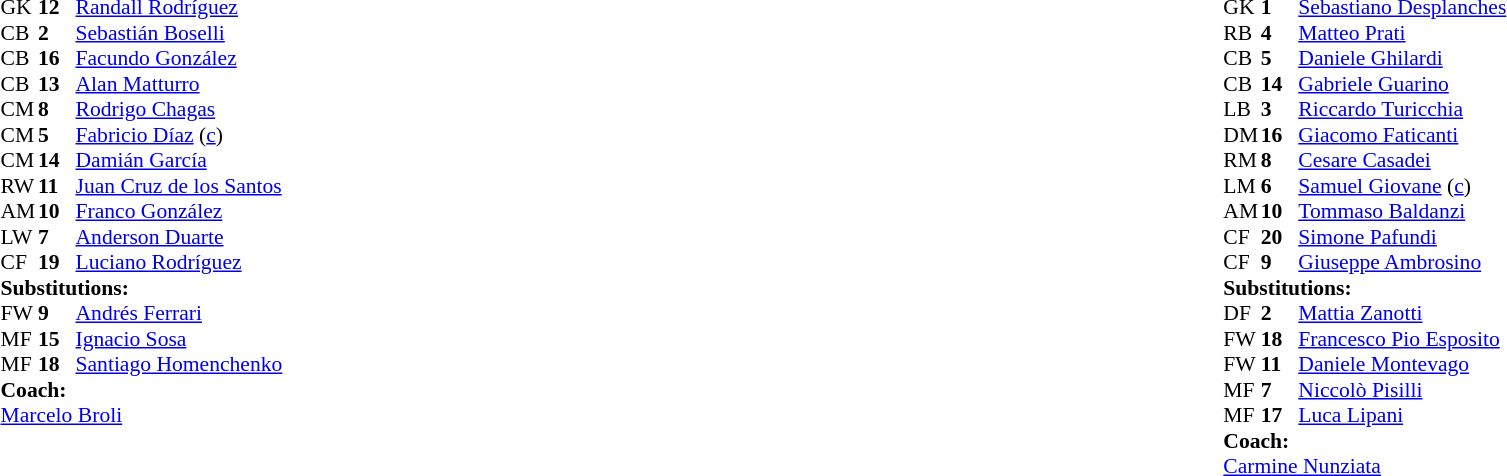<table width="100%">
<tr>
<td valign="top" width="40%"><br><table style="font-size:90%" cellspacing="0" cellpadding="0">
<tr>
<th width=25></th>
<th width=25></th>
</tr>
<tr>
<td>GK</td>
<td><strong>12</strong></td>
<td><a href='#'>Randall Rodríguez</a></td>
</tr>
<tr>
<td>CB</td>
<td><strong>2</strong></td>
<td><a href='#'>Sebastián Boselli</a></td>
</tr>
<tr>
<td>CB</td>
<td><strong>16</strong></td>
<td><a href='#'>Facundo González</a></td>
</tr>
<tr>
<td>CB</td>
<td><strong>13</strong></td>
<td><a href='#'>Alan Matturro</a></td>
</tr>
<tr>
<td>CM</td>
<td><strong>8</strong></td>
<td><a href='#'>Rodrigo Chagas</a></td>
</tr>
<tr>
<td>CM</td>
<td><strong>5</strong></td>
<td><a href='#'>Fabricio Díaz</a> (<a href='#'>c</a>)</td>
<td></td>
</tr>
<tr>
<td>CM</td>
<td><strong>14</strong></td>
<td><a href='#'>Damián García</a></td>
</tr>
<tr>
<td>RW</td>
<td><strong>11</strong></td>
<td><a href='#'>Juan Cruz de los Santos</a></td>
<td></td>
<td></td>
</tr>
<tr>
<td>AM</td>
<td><strong>10</strong></td>
<td><a href='#'>Franco González</a></td>
</tr>
<tr>
<td>LW</td>
<td><strong>7</strong></td>
<td><a href='#'>Anderson Duarte</a></td>
<td></td>
<td></td>
</tr>
<tr>
<td>CF</td>
<td><strong>19</strong></td>
<td><a href='#'>Luciano Rodríguez</a></td>
<td></td>
<td></td>
</tr>
<tr>
<td colspan=3><strong>Substitutions:</strong></td>
</tr>
<tr>
<td>FW</td>
<td><strong>9</strong></td>
<td><a href='#'>Andrés Ferrari</a></td>
<td></td>
<td></td>
</tr>
<tr>
<td>MF</td>
<td><strong>15</strong></td>
<td><a href='#'>Ignacio Sosa</a></td>
<td></td>
<td></td>
</tr>
<tr>
<td>MF</td>
<td><strong>18</strong></td>
<td><a href='#'>Santiago Homenchenko</a></td>
<td></td>
<td></td>
</tr>
<tr>
<td colspan=3><strong>Coach:</strong></td>
</tr>
<tr>
<td colspan=3><a href='#'>Marcelo Broli</a></td>
</tr>
</table>
</td>
<td valign="top" width="50%"><br><table style="font-size:90%;margin:auto" cellspacing="0" cellpadding="0">
<tr>
<th width=25></th>
<th width=25></th>
</tr>
<tr>
<td>GK</td>
<td><strong>1</strong></td>
<td><a href='#'>Sebastiano Desplanches</a></td>
</tr>
<tr>
<td>RB</td>
<td><strong>4</strong></td>
<td><a href='#'>Matteo Prati</a></td>
<td></td>
</tr>
<tr>
<td>CB</td>
<td><strong>5</strong></td>
<td><a href='#'>Daniele Ghilardi</a></td>
</tr>
<tr>
<td>CB</td>
<td><strong>14</strong></td>
<td><a href='#'>Gabriele Guarino</a></td>
<td></td>
</tr>
<tr>
<td>LB</td>
<td><strong>3</strong></td>
<td><a href='#'>Riccardo Turicchia</a></td>
</tr>
<tr>
<td>DM</td>
<td><strong>16</strong></td>
<td><a href='#'>Giacomo Faticanti</a></td>
<td></td>
<td></td>
</tr>
<tr>
<td>RM</td>
<td><strong>8</strong></td>
<td><a href='#'>Cesare Casadei</a></td>
</tr>
<tr>
<td>LM</td>
<td><strong>6</strong></td>
<td><a href='#'>Samuel Giovane</a> (<a href='#'>c</a>)</td>
<td></td>
<td></td>
</tr>
<tr>
<td>AM</td>
<td><strong>10</strong></td>
<td><a href='#'>Tommaso Baldanzi</a></td>
<td></td>
<td></td>
</tr>
<tr>
<td>CF</td>
<td><strong>20</strong></td>
<td><a href='#'>Simone Pafundi</a></td>
<td></td>
<td></td>
</tr>
<tr>
<td>CF</td>
<td><strong>9</strong></td>
<td><a href='#'>Giuseppe Ambrosino</a></td>
<td></td>
<td></td>
</tr>
<tr>
<td colspan=3><strong>Substitutions:</strong></td>
</tr>
<tr>
<td>DF</td>
<td><strong>2</strong></td>
<td><a href='#'>Mattia Zanotti</a></td>
<td></td>
<td></td>
</tr>
<tr>
<td>FW</td>
<td><strong>18</strong></td>
<td><a href='#'>Francesco Pio Esposito</a></td>
<td></td>
<td></td>
</tr>
<tr>
<td>FW</td>
<td><strong>11</strong></td>
<td><a href='#'>Daniele Montevago</a></td>
<td></td>
<td></td>
</tr>
<tr>
<td>MF</td>
<td><strong>7</strong></td>
<td><a href='#'>Niccolò Pisilli</a></td>
<td></td>
<td></td>
</tr>
<tr>
<td>MF</td>
<td><strong>17</strong></td>
<td><a href='#'>Luca Lipani</a></td>
<td></td>
<td></td>
</tr>
<tr>
<td colspan=3><strong>Coach:</strong></td>
</tr>
<tr>
<td colspan=3><a href='#'>Carmine Nunziata</a></td>
</tr>
</table>
</td>
</tr>
</table>
